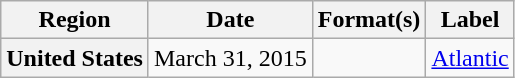<table class="wikitable plainrowheaders">
<tr>
<th scope="col">Region</th>
<th scope="col">Date</th>
<th scope="col">Format(s)</th>
<th scope="col">Label</th>
</tr>
<tr>
<th scope="row">United States</th>
<td>March 31, 2015</td>
<td></td>
<td><a href='#'>Atlantic</a></td>
</tr>
</table>
